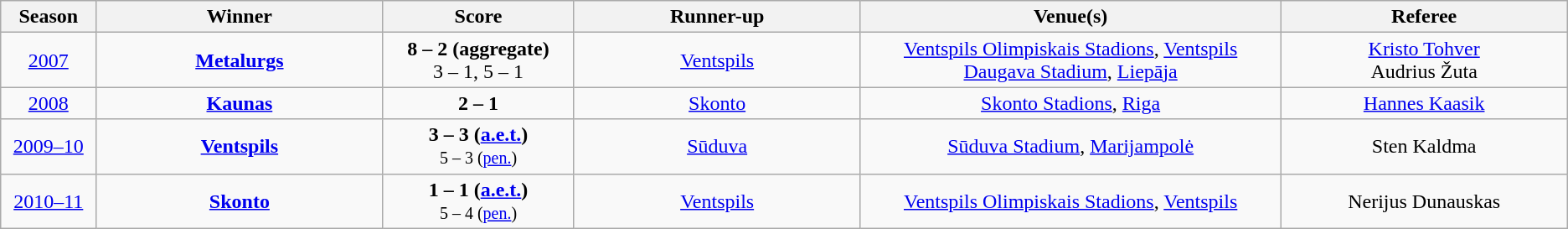<table class="wikitable" style="text-align: center;">
<tr>
<th width=5%>Season</th>
<th width=15%>Winner</th>
<th width=10%>Score</th>
<th width=15%>Runner-up</th>
<th width=22%>Venue(s)</th>
<th width=15%>Referee</th>
</tr>
<tr>
<td><a href='#'>2007</a></td>
<td> <strong><a href='#'>Metalurgs</a></strong></td>
<td><strong>8 – 2 (aggregate)</strong> <br> 3 – 1, 5 – 1</td>
<td> <a href='#'>Ventspils</a></td>
<td><a href='#'>Ventspils Olimpiskais Stadions</a>, <a href='#'>Ventspils</a> <br> <a href='#'>Daugava Stadium</a>, <a href='#'>Liepāja</a></td>
<td> <a href='#'>Kristo Tohver</a> <br>  Audrius Žuta</td>
</tr>
<tr>
<td><a href='#'>2008</a></td>
<td> <strong><a href='#'>Kaunas</a></strong></td>
<td><strong>2 – 1</strong><br></td>
<td> <a href='#'>Skonto</a></td>
<td><a href='#'>Skonto Stadions</a>, <a href='#'>Riga</a></td>
<td> <a href='#'>Hannes Kaasik</a></td>
</tr>
<tr>
<td><a href='#'>2009–10</a></td>
<td> <strong><a href='#'>Ventspils</a></strong></td>
<td><strong>3 – 3 (<a href='#'>a.e.t.</a>)</strong><br><small>5 – 3 (<a href='#'>pen.</a>)</small></td>
<td> <a href='#'>Sūduva</a></td>
<td><a href='#'>Sūduva Stadium</a>, <a href='#'>Marijampolė</a></td>
<td> Sten Kaldma</td>
</tr>
<tr>
<td><a href='#'>2010–11</a></td>
<td> <strong><a href='#'>Skonto</a></strong></td>
<td><strong>1 – 1 (<a href='#'>a.e.t.</a>)</strong><br><small>5 – 4 (<a href='#'>pen.</a>)</small></td>
<td> <a href='#'>Ventspils</a></td>
<td><a href='#'>Ventspils Olimpiskais Stadions</a>, <a href='#'>Ventspils</a></td>
<td> Nerijus Dunauskas</td>
</tr>
</table>
